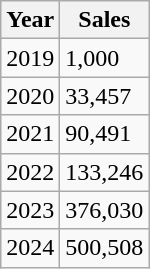<table class="wikitable">
<tr>
<th>Year</th>
<th>Sales</th>
</tr>
<tr>
<td>2019</td>
<td>1,000</td>
</tr>
<tr>
<td>2020</td>
<td>33,457</td>
</tr>
<tr>
<td>2021</td>
<td>90,491</td>
</tr>
<tr>
<td>2022</td>
<td>133,246</td>
</tr>
<tr>
<td>2023</td>
<td>376,030</td>
</tr>
<tr>
<td>2024</td>
<td>500,508</td>
</tr>
</table>
